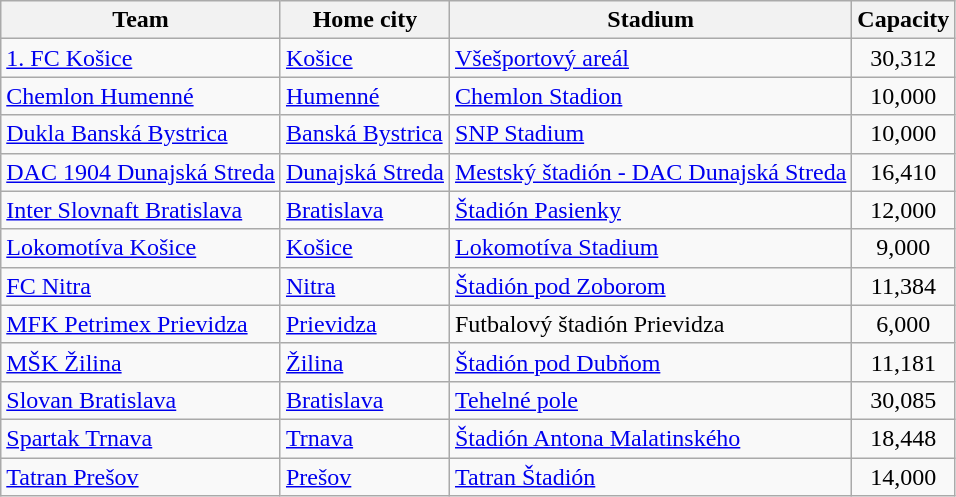<table class="wikitable sortable">
<tr>
<th>Team</th>
<th>Home city</th>
<th>Stadium</th>
<th>Capacity</th>
</tr>
<tr>
<td><a href='#'>1. FC Košice</a></td>
<td><a href='#'>Košice</a></td>
<td><a href='#'>Všešportový areál</a></td>
<td align="center">30,312</td>
</tr>
<tr>
<td><a href='#'>Chemlon Humenné</a></td>
<td><a href='#'>Humenné</a></td>
<td><a href='#'>Chemlon Stadion</a></td>
<td align="center">10,000</td>
</tr>
<tr>
<td><a href='#'>Dukla Banská Bystrica</a></td>
<td><a href='#'>Banská Bystrica</a></td>
<td><a href='#'>SNP Stadium</a></td>
<td align="center">10,000</td>
</tr>
<tr>
<td><a href='#'>DAC 1904 Dunajská Streda</a></td>
<td><a href='#'>Dunajská Streda</a></td>
<td><a href='#'>Mestský štadión - DAC Dunajská Streda</a></td>
<td align="center">16,410</td>
</tr>
<tr>
<td><a href='#'>Inter Slovnaft Bratislava</a></td>
<td><a href='#'>Bratislava</a></td>
<td><a href='#'>Štadión Pasienky</a></td>
<td align="center">12,000</td>
</tr>
<tr>
<td><a href='#'>Lokomotíva Košice</a></td>
<td><a href='#'>Košice</a></td>
<td><a href='#'>Lokomotíva Stadium</a></td>
<td align="center">9,000</td>
</tr>
<tr>
<td><a href='#'>FC Nitra</a></td>
<td><a href='#'>Nitra</a></td>
<td><a href='#'>Štadión pod Zoborom</a></td>
<td align="center">11,384</td>
</tr>
<tr>
<td><a href='#'>MFK Petrimex Prievidza</a></td>
<td><a href='#'>Prievidza</a></td>
<td>Futbalový štadión Prievidza</td>
<td align="center">6,000</td>
</tr>
<tr>
<td><a href='#'>MŠK Žilina</a></td>
<td><a href='#'>Žilina</a></td>
<td><a href='#'>Štadión pod Dubňom</a></td>
<td align="center">11,181</td>
</tr>
<tr>
<td><a href='#'>Slovan Bratislava</a></td>
<td><a href='#'>Bratislava</a></td>
<td><a href='#'>Tehelné pole</a></td>
<td align="center">30,085</td>
</tr>
<tr>
<td><a href='#'>Spartak Trnava</a></td>
<td><a href='#'>Trnava</a></td>
<td><a href='#'>Štadión Antona Malatinského</a></td>
<td align="center">18,448</td>
</tr>
<tr>
<td><a href='#'>Tatran Prešov</a></td>
<td><a href='#'>Prešov</a></td>
<td><a href='#'>Tatran Štadión</a></td>
<td align="center">14,000</td>
</tr>
</table>
